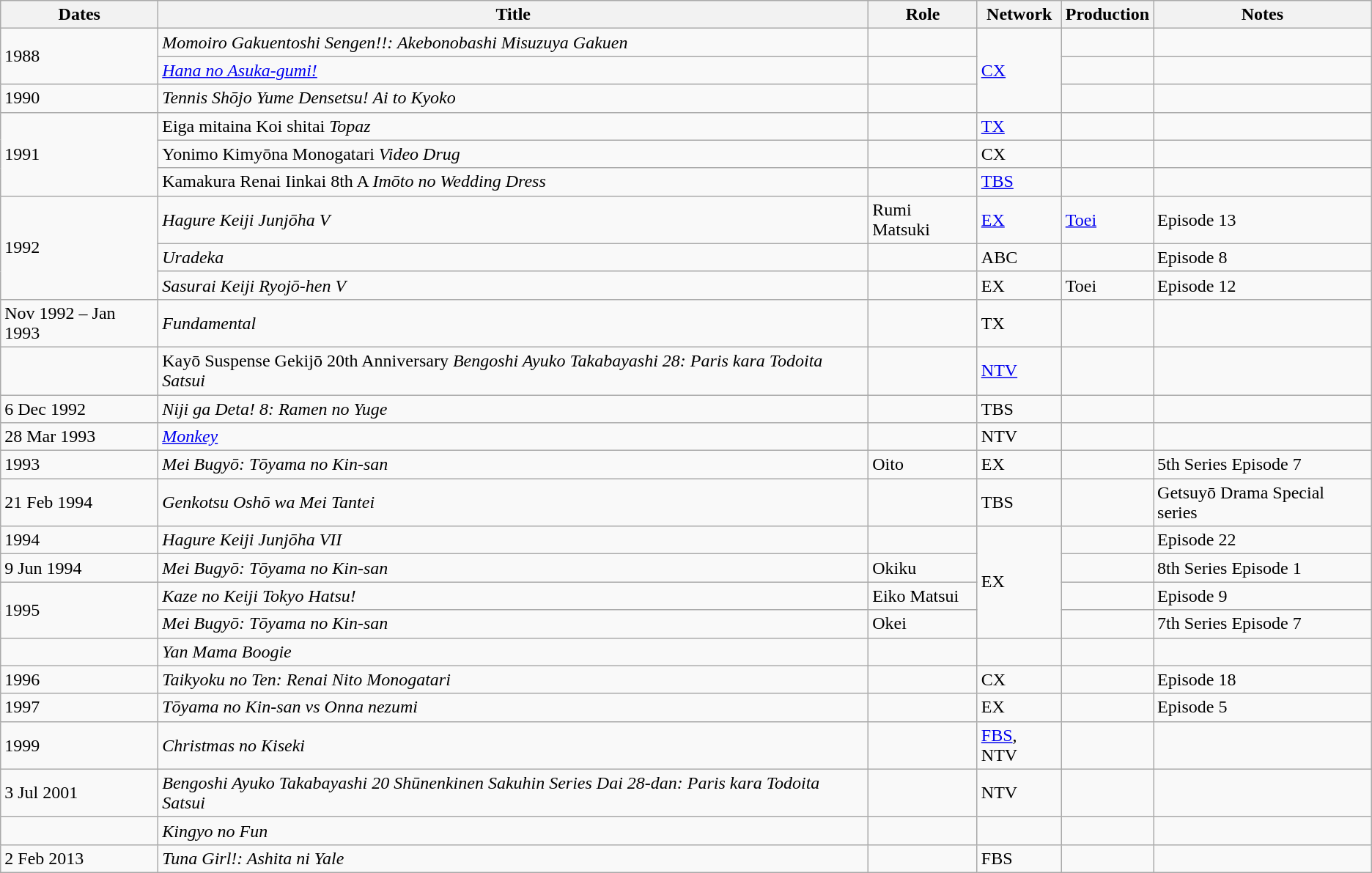<table class="wikitable">
<tr>
<th>Dates</th>
<th>Title</th>
<th>Role</th>
<th>Network</th>
<th>Production</th>
<th>Notes</th>
</tr>
<tr>
<td rowspan="2">1988</td>
<td><em>Momoiro Gakuentoshi Sengen!!: Akebonobashi Misuzuya Gakuen</em></td>
<td></td>
<td rowspan="3"><a href='#'>CX</a></td>
<td></td>
<td></td>
</tr>
<tr>
<td><em><a href='#'>Hana no Asuka-gumi!</a></em></td>
<td></td>
<td></td>
<td></td>
</tr>
<tr>
<td>1990</td>
<td><em>Tennis Shōjo Yume Densetsu! Ai to Kyoko</em></td>
<td></td>
<td></td>
<td></td>
</tr>
<tr>
<td rowspan="3">1991</td>
<td>Eiga mitaina Koi shitai <em>Topaz</em></td>
<td></td>
<td><a href='#'>TX</a></td>
<td></td>
<td></td>
</tr>
<tr>
<td>Yonimo Kimyōna Monogatari <em>Video Drug</em></td>
<td></td>
<td>CX</td>
<td></td>
<td></td>
</tr>
<tr>
<td>Kamakura Renai Iinkai 8th A <em>Imōto no Wedding Dress</em></td>
<td></td>
<td><a href='#'>TBS</a></td>
<td></td>
<td></td>
</tr>
<tr>
<td rowspan="3">1992</td>
<td><em>Hagure Keiji Junjōha V</em></td>
<td>Rumi Matsuki</td>
<td><a href='#'>EX</a></td>
<td><a href='#'>Toei</a></td>
<td>Episode 13</td>
</tr>
<tr>
<td><em>Uradeka</em></td>
<td></td>
<td>ABC</td>
<td></td>
<td>Episode 8</td>
</tr>
<tr>
<td><em>Sasurai Keiji Ryojō-hen V</em></td>
<td></td>
<td>EX</td>
<td>Toei</td>
<td>Episode 12</td>
</tr>
<tr>
<td>Nov 1992 – Jan 1993</td>
<td><em>Fundamental</em></td>
<td></td>
<td>TX</td>
<td></td>
<td></td>
</tr>
<tr>
<td></td>
<td>Kayō Suspense Gekijō 20th Anniversary <em>Bengoshi Ayuko Takabayashi 28: Paris kara Todoita Satsui</em></td>
<td></td>
<td><a href='#'>NTV</a></td>
<td></td>
<td></td>
</tr>
<tr>
<td>6 Dec 1992</td>
<td><em>Niji ga Deta! 8: Ramen no Yuge</em></td>
<td></td>
<td>TBS</td>
<td></td>
<td></td>
</tr>
<tr>
<td>28 Mar 1993</td>
<td><em><a href='#'>Monkey</a></em></td>
<td></td>
<td>NTV</td>
<td></td>
<td></td>
</tr>
<tr>
<td>1993</td>
<td><em>Mei Bugyō: Tōyama no Kin-san</em></td>
<td>Oito</td>
<td>EX</td>
<td></td>
<td>5th Series Episode 7</td>
</tr>
<tr>
<td>21 Feb 1994</td>
<td><em>Genkotsu Oshō wa Mei Tantei</em></td>
<td></td>
<td>TBS</td>
<td></td>
<td>Getsuyō Drama Special series</td>
</tr>
<tr>
<td>1994</td>
<td><em>Hagure Keiji Junjōha VII</em></td>
<td></td>
<td rowspan="4">EX</td>
<td></td>
<td>Episode 22</td>
</tr>
<tr>
<td>9 Jun 1994</td>
<td><em>Mei Bugyō: Tōyama no Kin-san</em></td>
<td>Okiku</td>
<td></td>
<td>8th Series Episode 1</td>
</tr>
<tr>
<td rowspan="2">1995</td>
<td><em>Kaze no Keiji Tokyo Hatsu!</em></td>
<td>Eiko Matsui</td>
<td></td>
<td>Episode 9</td>
</tr>
<tr>
<td><em>Mei Bugyō: Tōyama no Kin-san</em></td>
<td>Okei</td>
<td></td>
<td>7th Series Episode 7</td>
</tr>
<tr>
<td></td>
<td><em>Yan Mama Boogie</em></td>
<td></td>
<td></td>
<td></td>
<td></td>
</tr>
<tr>
<td>1996</td>
<td><em>Taikyoku no Ten: Renai Nito Monogatari</em></td>
<td></td>
<td>CX</td>
<td></td>
<td>Episode 18</td>
</tr>
<tr>
<td>1997</td>
<td><em>Tōyama no Kin-san vs Onna nezumi</em></td>
<td></td>
<td>EX</td>
<td></td>
<td>Episode 5</td>
</tr>
<tr>
<td>1999</td>
<td><em>Christmas no Kiseki</em></td>
<td></td>
<td><a href='#'>FBS</a>, NTV</td>
<td></td>
<td></td>
</tr>
<tr>
<td>3 Jul 2001</td>
<td><em>Bengoshi Ayuko Takabayashi 20 Shūnenkinen Sakuhin Series Dai 28-dan: Paris kara Todoita Satsui</em></td>
<td></td>
<td>NTV</td>
<td></td>
<td></td>
</tr>
<tr>
<td></td>
<td><em>Kingyo no Fun</em></td>
<td></td>
<td></td>
<td></td>
<td></td>
</tr>
<tr>
<td>2 Feb 2013</td>
<td><em>Tuna Girl!: Ashita ni Yale</em></td>
<td></td>
<td>FBS</td>
<td></td>
<td></td>
</tr>
</table>
